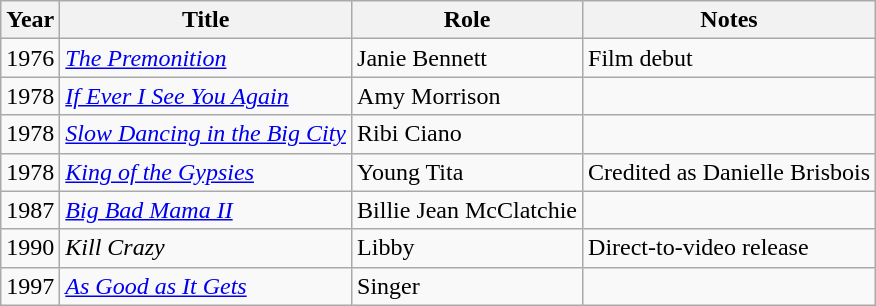<table class="wikitable sortable">
<tr>
<th>Year</th>
<th>Title</th>
<th>Role</th>
<th class="unsortable">Notes</th>
</tr>
<tr>
<td>1976</td>
<td><em><a href='#'>The Premonition</a></em></td>
<td>Janie Bennett</td>
<td>Film debut</td>
</tr>
<tr>
<td>1978</td>
<td><em><a href='#'>If Ever I See You Again</a></em></td>
<td>Amy Morrison</td>
<td></td>
</tr>
<tr>
<td>1978</td>
<td><em><a href='#'>Slow Dancing in the Big City</a></em></td>
<td>Ribi Ciano</td>
<td></td>
</tr>
<tr>
<td>1978</td>
<td><em><a href='#'>King of the Gypsies</a></em></td>
<td>Young Tita</td>
<td>Credited as Danielle Brisbois</td>
</tr>
<tr>
<td>1987</td>
<td><em><a href='#'>Big Bad Mama II</a></em></td>
<td>Billie Jean McClatchie</td>
<td></td>
</tr>
<tr>
<td>1990</td>
<td><em>Kill Crazy</em></td>
<td>Libby</td>
<td>Direct-to-video release</td>
</tr>
<tr>
<td>1997</td>
<td><em><a href='#'>As Good as It Gets</a></em></td>
<td>Singer</td>
<td></td>
</tr>
</table>
